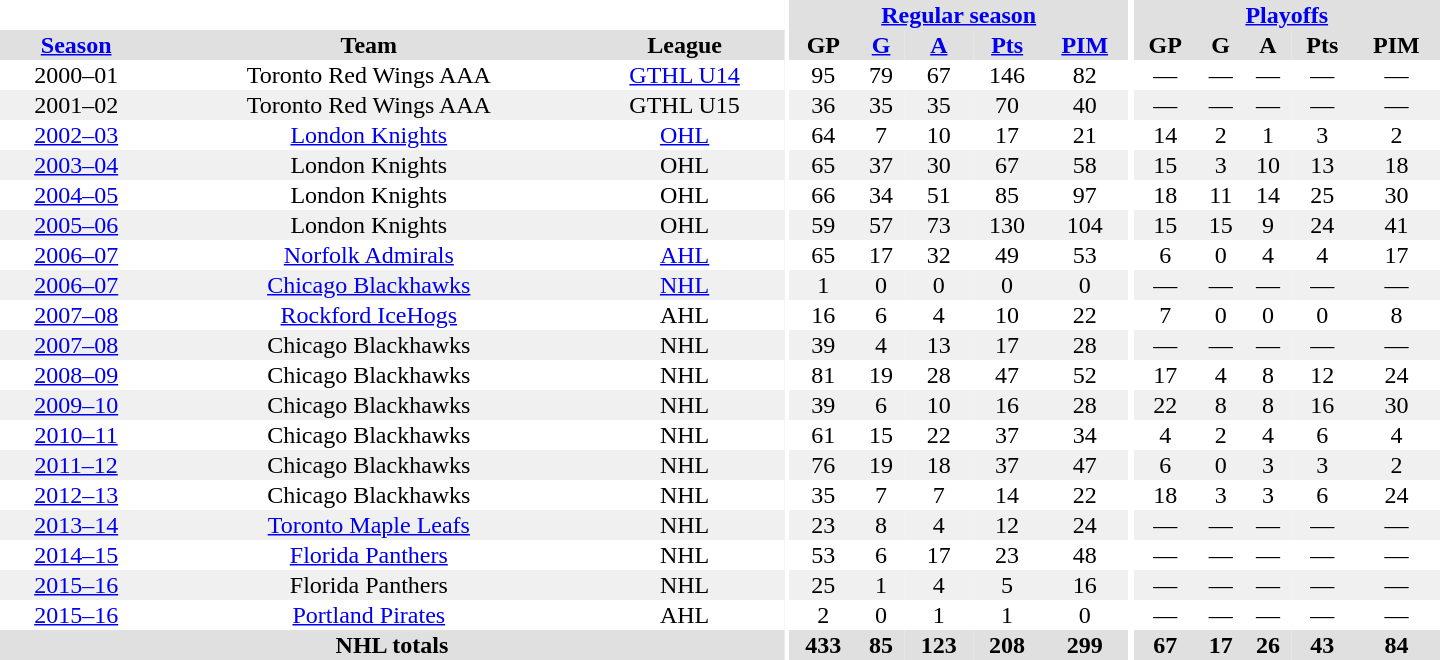<table border="0" cellpadding="1" cellspacing="0" style="text-align:center; width:60em">
<tr bgcolor="#e0e0e0">
<th colspan="3"  bgcolor="#ffffff"></th>
<th rowspan="100" bgcolor="#ffffff"></th>
<th colspan="5"><a href='#'>Regular season</a></th>
<th rowspan="100" bgcolor="#ffffff"></th>
<th colspan="5"><a href='#'>Playoffs</a></th>
</tr>
<tr bgcolor="#e0e0e0">
<th><a href='#'>Season</a></th>
<th>Team</th>
<th>League</th>
<th>GP</th>
<th><a href='#'>G</a></th>
<th><a href='#'>A</a></th>
<th><a href='#'>Pts</a></th>
<th><a href='#'>PIM</a></th>
<th>GP</th>
<th>G</th>
<th>A</th>
<th>Pts</th>
<th>PIM</th>
</tr>
<tr>
<td>2000–01</td>
<td>Toronto Red Wings AAA</td>
<td><a href='#'>GTHL U14</a></td>
<td>95</td>
<td>79</td>
<td>67</td>
<td>146</td>
<td>82</td>
<td>—</td>
<td>—</td>
<td>—</td>
<td>—</td>
<td>—</td>
</tr>
<tr bgcolor="#f0f0f0">
<td>2001–02</td>
<td>Toronto Red Wings AAA</td>
<td>GTHL U15</td>
<td>36</td>
<td>35</td>
<td>35</td>
<td>70</td>
<td>40</td>
<td>—</td>
<td>—</td>
<td>—</td>
<td>—</td>
<td>—</td>
</tr>
<tr>
<td><a href='#'>2002–03</a></td>
<td><a href='#'>London Knights</a></td>
<td><a href='#'>OHL</a></td>
<td>64</td>
<td>7</td>
<td>10</td>
<td>17</td>
<td>21</td>
<td>14</td>
<td>2</td>
<td>1</td>
<td>3</td>
<td>2</td>
</tr>
<tr bgcolor="#f0f0f0">
<td><a href='#'>2003–04</a></td>
<td>London Knights</td>
<td>OHL</td>
<td>65</td>
<td>37</td>
<td>30</td>
<td>67</td>
<td>58</td>
<td>15</td>
<td>3</td>
<td>10</td>
<td>13</td>
<td>18</td>
</tr>
<tr>
<td><a href='#'>2004–05</a></td>
<td>London Knights</td>
<td>OHL</td>
<td>66</td>
<td>34</td>
<td>51</td>
<td>85</td>
<td>97</td>
<td>18</td>
<td>11</td>
<td>14</td>
<td>25</td>
<td>30</td>
</tr>
<tr bgcolor="#f0f0f0">
<td><a href='#'>2005–06</a></td>
<td>London Knights</td>
<td>OHL</td>
<td>59</td>
<td>57</td>
<td>73</td>
<td>130</td>
<td>104</td>
<td>15</td>
<td>15</td>
<td>9</td>
<td>24</td>
<td>41</td>
</tr>
<tr>
<td><a href='#'>2006–07</a></td>
<td><a href='#'>Norfolk Admirals</a></td>
<td><a href='#'>AHL</a></td>
<td>65</td>
<td>17</td>
<td>32</td>
<td>49</td>
<td>53</td>
<td>6</td>
<td>0</td>
<td>4</td>
<td>4</td>
<td>17</td>
</tr>
<tr bgcolor="#f0f0f0">
<td><a href='#'>2006–07</a></td>
<td><a href='#'>Chicago Blackhawks</a></td>
<td><a href='#'>NHL</a></td>
<td>1</td>
<td>0</td>
<td>0</td>
<td>0</td>
<td>0</td>
<td>—</td>
<td>—</td>
<td>—</td>
<td>—</td>
<td>—</td>
</tr>
<tr>
<td><a href='#'>2007–08</a></td>
<td><a href='#'>Rockford IceHogs</a></td>
<td>AHL</td>
<td>16</td>
<td>6</td>
<td>4</td>
<td>10</td>
<td>22</td>
<td>7</td>
<td>0</td>
<td>0</td>
<td>0</td>
<td>8</td>
</tr>
<tr bgcolor="#f0f0f0">
<td><a href='#'>2007–08</a></td>
<td>Chicago Blackhawks</td>
<td>NHL</td>
<td>39</td>
<td>4</td>
<td>13</td>
<td>17</td>
<td>28</td>
<td>—</td>
<td>—</td>
<td>—</td>
<td>—</td>
<td>—</td>
</tr>
<tr>
<td><a href='#'>2008–09</a></td>
<td>Chicago Blackhawks</td>
<td>NHL</td>
<td>81</td>
<td>19</td>
<td>28</td>
<td>47</td>
<td>52</td>
<td>17</td>
<td>4</td>
<td>8</td>
<td>12</td>
<td>24</td>
</tr>
<tr bgcolor="#f0f0f0">
<td><a href='#'>2009–10</a></td>
<td>Chicago Blackhawks</td>
<td>NHL</td>
<td>39</td>
<td>6</td>
<td>10</td>
<td>16</td>
<td>28</td>
<td>22</td>
<td>8</td>
<td>8</td>
<td>16</td>
<td>30</td>
</tr>
<tr>
<td><a href='#'>2010–11</a></td>
<td>Chicago Blackhawks</td>
<td>NHL</td>
<td>61</td>
<td>15</td>
<td>22</td>
<td>37</td>
<td>34</td>
<td>4</td>
<td>2</td>
<td>4</td>
<td>6</td>
<td>4</td>
</tr>
<tr bgcolor="#f0f0f0">
<td><a href='#'>2011–12</a></td>
<td>Chicago Blackhawks</td>
<td>NHL</td>
<td>76</td>
<td>19</td>
<td>18</td>
<td>37</td>
<td>47</td>
<td>6</td>
<td>0</td>
<td>3</td>
<td>3</td>
<td>2</td>
</tr>
<tr>
<td><a href='#'>2012–13</a></td>
<td>Chicago Blackhawks</td>
<td>NHL</td>
<td>35</td>
<td>7</td>
<td>7</td>
<td>14</td>
<td>22</td>
<td>18</td>
<td>3</td>
<td>3</td>
<td>6</td>
<td>24</td>
</tr>
<tr bgcolor="#f0f0f0">
<td><a href='#'>2013–14</a></td>
<td><a href='#'>Toronto Maple Leafs</a></td>
<td>NHL</td>
<td>23</td>
<td>8</td>
<td>4</td>
<td>12</td>
<td>24</td>
<td>—</td>
<td>—</td>
<td>—</td>
<td>—</td>
<td>—</td>
</tr>
<tr>
<td><a href='#'>2014–15</a></td>
<td><a href='#'>Florida Panthers</a></td>
<td>NHL</td>
<td>53</td>
<td>6</td>
<td>17</td>
<td>23</td>
<td>48</td>
<td>—</td>
<td>—</td>
<td>—</td>
<td>—</td>
<td>—</td>
</tr>
<tr bgcolor="#f0f0f0">
<td><a href='#'>2015–16</a></td>
<td>Florida Panthers</td>
<td>NHL</td>
<td>25</td>
<td>1</td>
<td>4</td>
<td>5</td>
<td>16</td>
<td>—</td>
<td>—</td>
<td>—</td>
<td>—</td>
<td>—</td>
</tr>
<tr>
<td><a href='#'>2015–16</a></td>
<td><a href='#'>Portland Pirates</a></td>
<td>AHL</td>
<td>2</td>
<td>0</td>
<td>1</td>
<td>1</td>
<td>0</td>
<td>—</td>
<td>—</td>
<td>—</td>
<td>—</td>
<td>—</td>
</tr>
<tr bgcolor="#e0e0e0">
<th colspan="3">NHL totals</th>
<th>433</th>
<th>85</th>
<th>123</th>
<th>208</th>
<th>299</th>
<th>67</th>
<th>17</th>
<th>26</th>
<th>43</th>
<th>84</th>
</tr>
</table>
